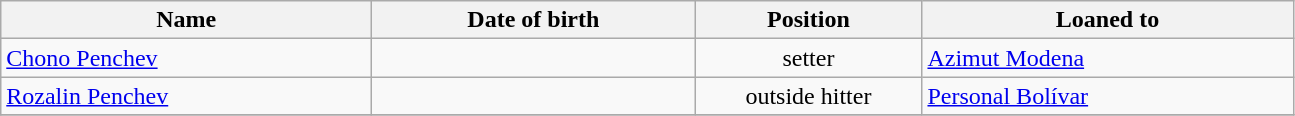<table class="wikitable sortable" style="font-size:100%; text-align:center;">
<tr>
<th style="width:15em">Name</th>
<th style="width:13em">Date of birth</th>
<th style="width:9em">Position</th>
<th style="width:15em">Loaned to</th>
</tr>
<tr>
<td align=left> <a href='#'>Chono Penchev</a></td>
<td align=right></td>
<td>setter</td>
<td align=left> <a href='#'>Azimut Modena</a></td>
</tr>
<tr>
<td align=left> <a href='#'>Rozalin Penchev</a></td>
<td align=right></td>
<td>outside hitter</td>
<td align=left> <a href='#'>Personal Bolívar</a></td>
</tr>
<tr>
</tr>
</table>
